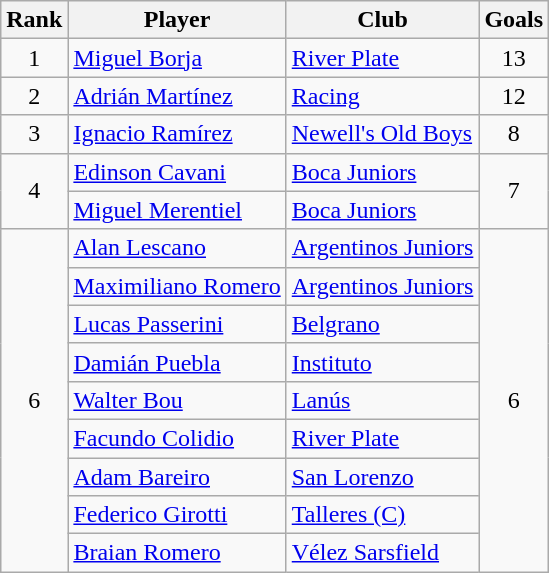<table class="wikitable" border="1">
<tr>
<th>Rank</th>
<th>Player</th>
<th>Club</th>
<th>Goals</th>
</tr>
<tr>
<td align=center>1</td>
<td> <a href='#'>Miguel Borja</a></td>
<td><a href='#'>River Plate</a></td>
<td align=center>13</td>
</tr>
<tr>
<td align=center>2</td>
<td> <a href='#'>Adrián Martínez</a></td>
<td><a href='#'>Racing</a></td>
<td align=center>12</td>
</tr>
<tr>
<td align=center>3</td>
<td> <a href='#'>Ignacio Ramírez</a></td>
<td><a href='#'>Newell's Old Boys</a></td>
<td align=center>8</td>
</tr>
<tr>
<td align=center rowspan=2>4</td>
<td> <a href='#'>Edinson Cavani</a></td>
<td><a href='#'>Boca Juniors</a></td>
<td align=center rowspan=2>7</td>
</tr>
<tr>
<td> <a href='#'>Miguel Merentiel</a></td>
<td><a href='#'>Boca Juniors</a></td>
</tr>
<tr>
<td align=center rowspan=9>6</td>
<td> <a href='#'>Alan Lescano</a></td>
<td><a href='#'>Argentinos Juniors</a></td>
<td align=center rowspan=9>6</td>
</tr>
<tr>
<td> <a href='#'>Maximiliano Romero</a></td>
<td><a href='#'>Argentinos Juniors</a></td>
</tr>
<tr>
<td> <a href='#'>Lucas Passerini</a></td>
<td><a href='#'>Belgrano</a></td>
</tr>
<tr>
<td> <a href='#'>Damián Puebla</a></td>
<td><a href='#'>Instituto</a></td>
</tr>
<tr>
<td> <a href='#'>Walter Bou</a></td>
<td><a href='#'>Lanús</a></td>
</tr>
<tr>
<td> <a href='#'>Facundo Colidio</a></td>
<td><a href='#'>River Plate</a></td>
</tr>
<tr>
<td> <a href='#'>Adam Bareiro</a></td>
<td><a href='#'>San Lorenzo</a></td>
</tr>
<tr>
<td> <a href='#'>Federico Girotti</a></td>
<td><a href='#'>Talleres (C)</a></td>
</tr>
<tr>
<td> <a href='#'>Braian Romero</a></td>
<td><a href='#'>Vélez Sarsfield</a></td>
</tr>
</table>
